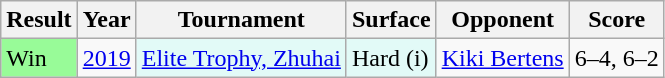<table class="wikitable">
<tr>
<th>Result</th>
<th>Year</th>
<th>Tournament</th>
<th>Surface</th>
<th>Opponent</th>
<th class=unsortable>Score</th>
</tr>
<tr>
<td style=background:#98FB98>Win</td>
<td><a href='#'>2019</a></td>
<td style=background:#E2FAF7><a href='#'>Elite Trophy, Zhuhai</a></td>
<td style=background:#E2FAF7>Hard (i)</td>
<td> <a href='#'>Kiki Bertens</a></td>
<td>6–4, 6–2</td>
</tr>
</table>
